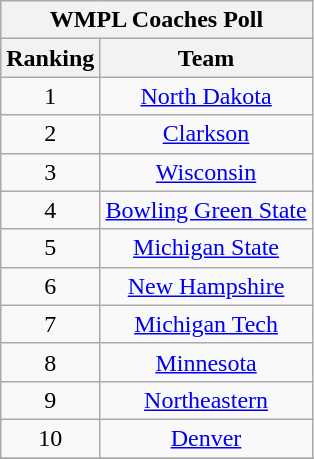<table class="wikitable" style="text-align:center;">
<tr>
<th colspan=2><strong>WMPL Coaches Poll</strong></th>
</tr>
<tr>
<th>Ranking</th>
<th>Team</th>
</tr>
<tr>
<td>1</td>
<td><a href='#'>North Dakota</a></td>
</tr>
<tr>
<td>2</td>
<td><a href='#'>Clarkson</a></td>
</tr>
<tr>
<td>3</td>
<td><a href='#'>Wisconsin</a></td>
</tr>
<tr>
<td>4</td>
<td><a href='#'>Bowling Green State</a></td>
</tr>
<tr>
<td>5</td>
<td><a href='#'>Michigan State</a></td>
</tr>
<tr>
<td>6</td>
<td><a href='#'>New Hampshire</a></td>
</tr>
<tr>
<td>7</td>
<td><a href='#'>Michigan Tech</a></td>
</tr>
<tr>
<td>8</td>
<td><a href='#'>Minnesota</a></td>
</tr>
<tr>
<td>9</td>
<td><a href='#'>Northeastern</a></td>
</tr>
<tr>
<td>10</td>
<td><a href='#'>Denver</a></td>
</tr>
<tr>
</tr>
</table>
